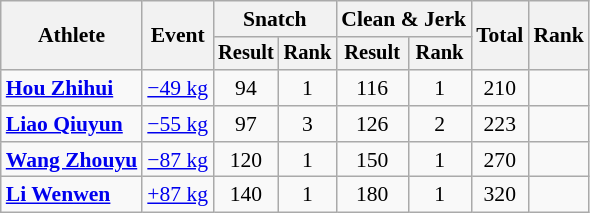<table class="wikitable" style="font-size:90%">
<tr>
<th rowspan="2">Athlete</th>
<th rowspan="2">Event</th>
<th colspan="2">Snatch</th>
<th colspan="2">Clean & Jerk</th>
<th rowspan="2">Total</th>
<th rowspan="2">Rank</th>
</tr>
<tr style="font-size:95%">
<th>Result</th>
<th>Rank</th>
<th>Result</th>
<th>Rank</th>
</tr>
<tr align=center>
<td align=left><strong><a href='#'>Hou Zhihui</a></strong></td>
<td align=left><a href='#'>−49 kg</a></td>
<td>94 </td>
<td>1</td>
<td>116 </td>
<td>1</td>
<td>210 </td>
<td></td>
</tr>
<tr align=center>
<td align=left><strong><a href='#'>Liao Qiuyun</a></strong></td>
<td align=left><a href='#'>−55 kg</a></td>
<td>97</td>
<td>3</td>
<td>126</td>
<td>2</td>
<td>223</td>
<td></td>
</tr>
<tr align=center>
<td align=left><strong><a href='#'>Wang Zhouyu</a></strong></td>
<td align=left><a href='#'>−87 kg</a></td>
<td>120</td>
<td>1</td>
<td>150</td>
<td>1</td>
<td>270</td>
<td></td>
</tr>
<tr align=center>
<td align=left><strong><a href='#'>Li Wenwen</a></strong></td>
<td align=left><a href='#'>+87 kg</a></td>
<td>140 </td>
<td>1</td>
<td>180 </td>
<td>1</td>
<td>320 </td>
<td></td>
</tr>
</table>
